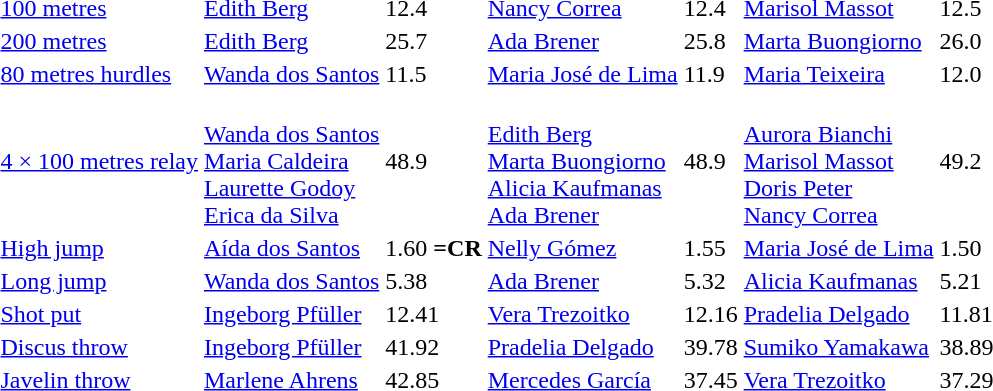<table>
<tr>
<td><a href='#'>100 metres</a></td>
<td><a href='#'>Edith Berg</a><br> </td>
<td>12.4</td>
<td><a href='#'>Nancy Correa</a><br> </td>
<td>12.4</td>
<td><a href='#'>Marisol Massot</a><br> </td>
<td>12.5</td>
</tr>
<tr>
<td><a href='#'>200 metres</a></td>
<td><a href='#'>Edith Berg</a><br> </td>
<td>25.7</td>
<td><a href='#'>Ada Brener</a><br> </td>
<td>25.8</td>
<td><a href='#'>Marta Buongiorno</a><br> </td>
<td>26.0</td>
</tr>
<tr>
<td><a href='#'>80 metres hurdles</a></td>
<td><a href='#'>Wanda dos Santos</a><br> </td>
<td>11.5</td>
<td><a href='#'>Maria José de Lima</a><br> </td>
<td>11.9</td>
<td><a href='#'>Maria Teixeira</a><br> </td>
<td>12.0</td>
</tr>
<tr>
<td><a href='#'>4 × 100 metres relay</a></td>
<td><br><a href='#'>Wanda dos Santos</a><br><a href='#'>Maria Caldeira</a><br><a href='#'>Laurette Godoy</a><br><a href='#'>Erica da Silva</a></td>
<td>48.9</td>
<td><br><a href='#'>Edith Berg</a><br><a href='#'>Marta Buongiorno</a><br><a href='#'>Alicia Kaufmanas</a><br><a href='#'>Ada Brener</a></td>
<td>48.9</td>
<td><br><a href='#'>Aurora Bianchi</a><br><a href='#'>Marisol Massot</a><br><a href='#'>Doris Peter</a><br><a href='#'>Nancy Correa</a></td>
<td>49.2</td>
</tr>
<tr>
<td><a href='#'>High jump</a></td>
<td><a href='#'>Aída dos Santos</a><br> </td>
<td>1.60 <strong>=CR</strong></td>
<td><a href='#'>Nelly Gómez</a><br> </td>
<td>1.55</td>
<td><a href='#'>Maria José de Lima</a><br> </td>
<td>1.50</td>
</tr>
<tr>
<td><a href='#'>Long jump</a></td>
<td><a href='#'>Wanda dos Santos</a><br> </td>
<td>5.38</td>
<td><a href='#'>Ada Brener</a><br> </td>
<td>5.32</td>
<td><a href='#'>Alicia Kaufmanas</a><br> </td>
<td>5.21</td>
</tr>
<tr>
<td><a href='#'>Shot put</a></td>
<td><a href='#'>Ingeborg Pfüller</a><br> </td>
<td>12.41</td>
<td><a href='#'>Vera Trezoitko</a><br> </td>
<td>12.16</td>
<td><a href='#'>Pradelia Delgado</a><br> </td>
<td>11.81</td>
</tr>
<tr>
<td><a href='#'>Discus throw</a></td>
<td><a href='#'>Ingeborg Pfüller</a><br> </td>
<td>41.92</td>
<td><a href='#'>Pradelia Delgado</a><br> </td>
<td>39.78</td>
<td><a href='#'>Sumiko Yamakawa</a><br> </td>
<td>38.89</td>
</tr>
<tr>
<td><a href='#'>Javelin throw</a></td>
<td><a href='#'>Marlene Ahrens</a><br> </td>
<td>42.85</td>
<td><a href='#'>Mercedes García</a><br> </td>
<td>37.45</td>
<td><a href='#'>Vera Trezoitko</a><br> </td>
<td>37.29</td>
</tr>
</table>
